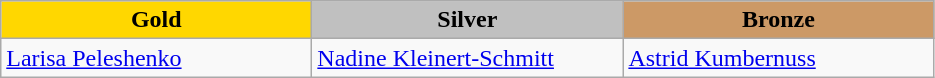<table class="wikitable" style="text-align:left">
<tr align="center">
<td width=200 bgcolor=gold><strong>Gold</strong></td>
<td width=200 bgcolor=silver><strong>Silver</strong></td>
<td width=200 bgcolor=CC9966><strong>Bronze</strong></td>
</tr>
<tr>
<td><a href='#'>Larisa Peleshenko</a><br><em></em></td>
<td><a href='#'>Nadine Kleinert-Schmitt</a><br><em></em></td>
<td><a href='#'>Astrid Kumbernuss</a><br><em></em></td>
</tr>
</table>
